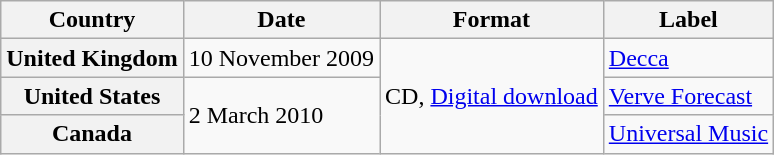<table class="wikitable plainrowheaders">
<tr>
<th>Country</th>
<th>Date</th>
<th>Format</th>
<th>Label</th>
</tr>
<tr>
<th scope="row">United Kingdom</th>
<td>10 November 2009</td>
<td rowspan="3">CD, <a href='#'>Digital download</a></td>
<td><a href='#'>Decca</a></td>
</tr>
<tr>
<th scope="row">United States</th>
<td rowspan="2">2 March 2010</td>
<td><a href='#'>Verve Forecast</a></td>
</tr>
<tr>
<th scope="row">Canada</th>
<td><a href='#'>Universal Music</a></td>
</tr>
</table>
